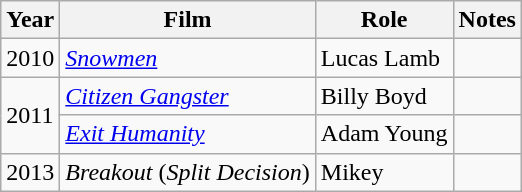<table class="wikitable sortable">
<tr>
<th>Year</th>
<th>Film</th>
<th>Role</th>
<th>Notes</th>
</tr>
<tr>
<td>2010</td>
<td><em><a href='#'>Snowmen</a></em></td>
<td>Lucas Lamb</td>
<td></td>
</tr>
<tr>
<td rowspan="2">2011</td>
<td><em><a href='#'>Citizen Gangster</a></em></td>
<td>Billy Boyd</td>
<td></td>
</tr>
<tr>
<td><em><a href='#'>Exit Humanity</a></em></td>
<td>Adam Young</td>
<td></td>
</tr>
<tr>
<td>2013</td>
<td><em>Breakout</em> (<em>Split Decision</em>)</td>
<td>Mikey</td>
<td></td>
</tr>
</table>
